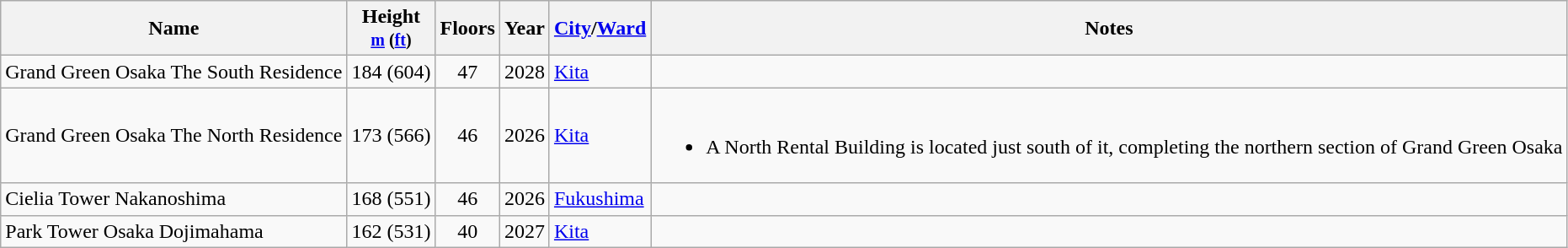<table class="wikitable sortable plainrowheaders">
<tr>
<th scope="col">Name</th>
<th scope="col">Height<br><small><a href='#'>m</a> (<a href='#'>ft</a>)</small></th>
<th scope="col">Floors</th>
<th scope="col">Year</th>
<th scope="col"><a href='#'>City</a>/<a href='#'>Ward</a></th>
<th scope="col" class="unsortable">Notes</th>
</tr>
<tr>
<td>Grand Green Osaka The South Residence</td>
<td align="center">184 (604)</td>
<td align="center">47</td>
<td align="center">2028</td>
<td><a href='#'>Kita</a></td>
<td></td>
</tr>
<tr>
<td>Grand Green Osaka The North Residence</td>
<td align="center">173 (566)</td>
<td align="center">46</td>
<td align="center">2026</td>
<td><a href='#'>Kita</a></td>
<td><br><ul><li>A  North Rental Building is located just south of it, completing the northern section of Grand Green Osaka</li></ul></td>
</tr>
<tr>
<td>Cielia Tower Nakanoshima</td>
<td align="center">168 (551)</td>
<td align="center">46</td>
<td align="center">2026</td>
<td><a href='#'>Fukushima</a></td>
<td></td>
</tr>
<tr>
<td>Park Tower Osaka Dojimahama</td>
<td align="center">162 (531)</td>
<td align="center">40</td>
<td align="center">2027</td>
<td><a href='#'>Kita</a></td>
<td></td>
</tr>
</table>
